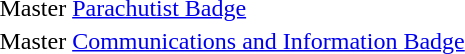<table>
<tr>
<td></td>
<td>Master <a href='#'>Parachutist Badge</a></td>
</tr>
<tr>
<td></td>
<td>Master <a href='#'>Communications and Information Badge</a></td>
</tr>
<tr>
</tr>
</table>
